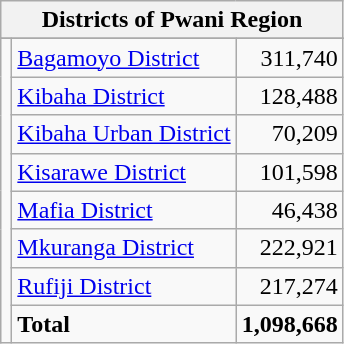<table class="wikitable">
<tr>
<th colspan="7">Districts of Pwani Region</th>
</tr>
<tr style="text-align:center;">
</tr>
<tr>
<td rowspan=8></td>
<td><a href='#'>Bagamoyo District</a></td>
<td style="text-align:right;">311,740</td>
</tr>
<tr>
<td><a href='#'>Kibaha District</a></td>
<td style="text-align:right;">128,488</td>
</tr>
<tr>
<td><a href='#'>Kibaha Urban District</a></td>
<td style="text-align:right;">70,209</td>
</tr>
<tr>
<td><a href='#'>Kisarawe District</a></td>
<td style="text-align:right;">101,598</td>
</tr>
<tr>
<td><a href='#'>Mafia District</a></td>
<td style="text-align:right;">46,438</td>
</tr>
<tr>
<td><a href='#'>Mkuranga District</a></td>
<td style="text-align:right;">222,921</td>
</tr>
<tr>
<td><a href='#'>Rufiji District</a></td>
<td style="text-align:right;">217,274</td>
</tr>
<tr>
<td><strong>Total</strong></td>
<td style="text-align:right;"><strong>1,098,668</strong></td>
</tr>
</table>
